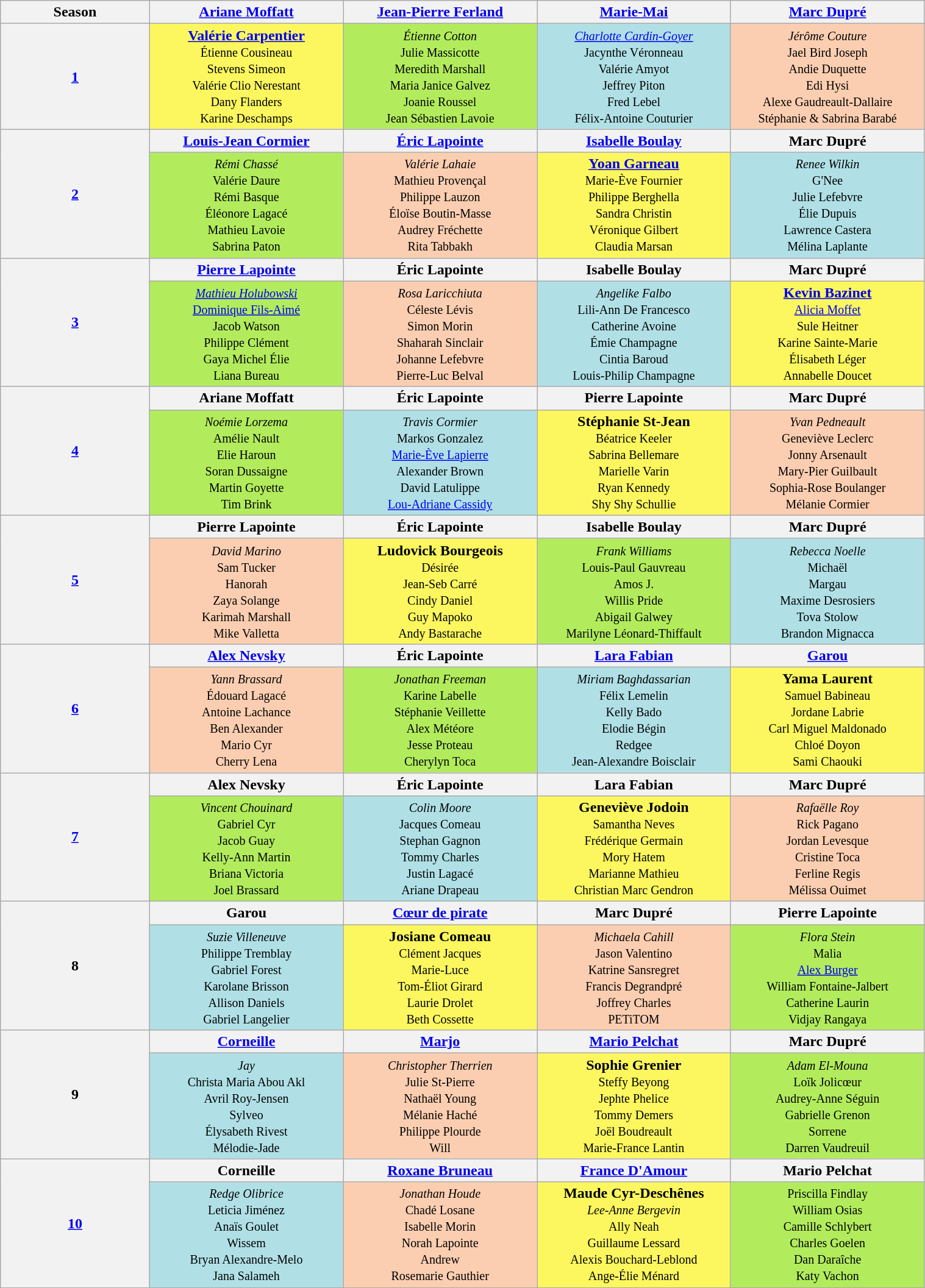<table class="wikitable nowrap" style="text-align:center; width:80%">
<tr>
<th style="width:10%" scope="col">Season</th>
<th style="width:13%" scope="col"><a href='#'>Ariane Moffatt</a></th>
<th style="width:13%" scope="col"><a href='#'>Jean-Pierre Ferland</a></th>
<th style="width:13%" scope="col"><a href='#'>Marie-Mai</a></th>
<th style="width:13%" scope="col"><a href='#'>Marc Dupré</a></th>
</tr>
<tr>
<th scope="row"><a href='#'>1</a></th>
<td style="background:#FCF75E"><strong><a href='#'>Valérie Carpentier</a></strong><small><br>Étienne Cousineau<br>Stevens Simeon<br>Valérie Clio Nerestant<br>Dany Flanders<br>Karine Deschamps</small></td>
<td style="background:#B2EC5D"><small><em>Étienne Cotton</em><br>Julie Massicotte<br>Meredith Marshall<br>Maria Janice Galvez<br>Joanie Roussel<br>Jean Sébastien Lavoie</small></td>
<td style="background:#B0E0E6"><small><em><a href='#'>Charlotte Cardin-Goyer</a></em><br>Jacynthe Véronneau<br>Valérie Amyot<br>Jeffrey Piton<br>Fred Lebel<br>Félix-Antoine Couturier</small></td>
<td style="background:#FBCEB1"><small><em>Jérôme Couture</em><br>Jael Bird Joseph<br>Andie Duquette<br>Edi Hysi<br>Alexe Gaudreault-Dallaire<br>Stéphanie & Sabrina Barabé</small></td>
</tr>
<tr>
<th scope="row" rowspan="2"><a href='#'>2</a></th>
<th scope="col"><a href='#'>Louis-Jean Cormier</a></th>
<th scope="col"><a href='#'>Éric Lapointe</a></th>
<th scope="col"><a href='#'>Isabelle Boulay</a></th>
<th scope="col">Marc Dupré</th>
</tr>
<tr>
<td style="background:#B2EC5D"><small><em>Rémi Chassé</em><br>Valérie Daure<br>Rémi Basque<br>Éléonore Lagacé<br>Mathieu Lavoie<br>Sabrina Paton</small></td>
<td style="background:#FBCEB1"><small><em>Valérie Lahaie</em><br>Mathieu Provençal<br>Philippe Lauzon<br>Éloïse Boutin-Masse<br>Audrey Fréchette<br>Rita Tabbakh</small></td>
<td style="background:#FCF75E"><strong><a href='#'>Yoan Garneau</a></strong><small><br>Marie-Ève Fournier<br>Philippe Berghella<br>Sandra Christin<br>Véronique Gilbert<br>Claudia Marsan</small></td>
<td style="background:#B0E0E6"><small><em>Renee Wilkin</em><br>G'Nee<br>Julie Lefebvre<br>Élie Dupuis<br>Lawrence Castera<br>Mélina Laplante</small></td>
</tr>
<tr>
<th scope="row" rowspan="2"><a href='#'>3</a></th>
<th scope="col"><a href='#'>Pierre Lapointe</a></th>
<th scope="col">Éric Lapointe</th>
<th scope="col">Isabelle Boulay</th>
<th scope="col">Marc Dupré</th>
</tr>
<tr>
<td style="background:#B2EC5D"><small><em><a href='#'>Mathieu Holubowski</a></em><br><a href='#'>Dominique Fils-Aimé</a><br>Jacob Watson<br>Philippe Clément<br>Gaya Michel Élie<br>Liana Bureau</small></td>
<td style="background:#FBCEB1"><small><em>Rosa Laricchiuta</em><br>Céleste Lévis<br>Simon Morin<br>Shaharah Sinclair<br>Johanne Lefebvre<br>Pierre-Luc Belval</small></td>
<td style="background:#B0E0E6"><small><em>Angelike Falbo</em><br>Lili-Ann De Francesco<br>Catherine Avoine<br>Émie Champagne<br>Cintia Baroud<br>Louis-Philip Champagne</small></td>
<td style="background:#FCF75E"><strong><a href='#'>Kevin Bazinet</a></strong><small><br><a href='#'>Alicia Moffet</a><br>Sule Heitner<br>Karine Sainte-Marie<br>Élisabeth Léger<br>Annabelle Doucet</small></td>
</tr>
<tr>
<th scope="row" rowspan="2"><a href='#'>4</a></th>
<th scope="col">Ariane Moffatt</th>
<th scope="col">Éric Lapointe</th>
<th scope="col">Pierre Lapointe</th>
<th scope="col">Marc Dupré</th>
</tr>
<tr>
<td style="background:#B2EC5D"><small><em>Noémie Lorzema</em><br>Amélie Nault<br>Elie Haroun<br>Soran Dussaigne<br>Martin Goyette<br>Tim Brink</small></td>
<td style="background:#B0E0E6"><small><em>Travis Cormier</em><br>Markos Gonzalez<br><a href='#'>Marie-Ève Lapierre</a><br>Alexander Brown<br>David Latulippe<br><a href='#'>Lou-Adriane Cassidy</a></small></td>
<td style="background:#FCF75E"><strong>Stéphanie St-Jean</strong><br><small>Béatrice Keeler<br>Sabrina Bellemare<br>Marielle Varin<br>Ryan Kennedy<br>Shy Shy Schullie</small></td>
<td style="background:#FBCEB1"><small><em>Yvan Pedneault</em><br>Geneviève Leclerc<br>Jonny Arsenault<br>Mary-Pier Guilbault<br>Sophia-Rose Boulanger<br>Mélanie Cormier</small></td>
</tr>
<tr>
<th scope="row" rowspan="2"><a href='#'>5</a></th>
<th scope="col">Pierre Lapointe</th>
<th scope="col">Éric Lapointe</th>
<th scope="col">Isabelle Boulay</th>
<th scope="col">Marc Dupré</th>
</tr>
<tr>
<td style="background:#FBCEB1"><small><em>David Marino</em><br>Sam Tucker<br>Hanorah<br>Zaya Solange<br>Karimah Marshall<br>Mike Valletta</small></td>
<td style="background:#FCF75E"><strong>Ludovick Bourgeois</strong><br><small>Désirée<br>Jean-Seb Carré<br>Cindy Daniel<br>Guy Mapoko<br>Andy Bastarache</small></td>
<td style="background:#B2EC5D"><small><em>Frank Williams</em><br>Louis-Paul Gauvreau<br>Amos J.<br>Willis Pride<br>Abigail Galwey<br>Marilyne Léonard-Thiffault</small></td>
<td style="background:#B0E0E6"><small><em>Rebecca Noelle</em><br>Michaël<br>Margau<br>Maxime Desrosiers<br>Tova Stolow<br>Brandon Mignacca</small></td>
</tr>
<tr>
<th scope="row" rowspan="2"><a href='#'>6</a></th>
<th scope="col"><a href='#'>Alex Nevsky</a></th>
<th scope="col">Éric Lapointe</th>
<th scope="col"><a href='#'>Lara Fabian</a></th>
<th scope="col"><a href='#'>Garou</a></th>
</tr>
<tr>
<td style="background:#FBCEB1"><small><em>Yann Brassard</em><br>Édouard Lagacé<br>Antoine Lachance<br>Ben Alexander<br>Mario Cyr<br>Cherry Lena</small></td>
<td style="background:#B2EC5D"><small><em>Jonathan Freeman</em><br>Karine Labelle<br>Stéphanie Veillette<br>Alex Météore<br>Jesse Proteau<br>Cherylyn Toca</small></td>
<td style="background:#B0E0E6"><small><em>Miriam Baghdassarian</em><br>Félix Lemelin<br>Kelly Bado<br>Elodie Bégin<br>Redgee<br>Jean-Alexandre Boisclair</small></td>
<td style="background:#FCF75E"><strong>Yama Laurent</strong><br><small>Samuel Babineau<br>Jordane Labrie<br>Carl Miguel Maldonado<br>Chloé Doyon<br>Sami Chaouki</small></td>
</tr>
<tr>
<th scope="row" rowspan="2"><a href='#'>7</a></th>
<th scope="col">Alex Nevsky</th>
<th scope="col">Éric Lapointe</th>
<th scope="col">Lara Fabian</th>
<th scope="col">Marc Dupré</th>
</tr>
<tr>
<td style="background:#B2EC5D"><small><em>Vincent Chouinard</em><br>Gabriel Cyr<br>Jacob Guay<br>Kelly-Ann Martin<br>Briana Victoria<br>Joel Brassard</small></td>
<td style="background:#B0E0E6"><small><em>Colin Moore</em><br>Jacques Comeau<br>Stephan Gagnon<br>Tommy Charles<br>Justin Lagacé<br>Ariane Drapeau</small></td>
<td style="background:#FCF75E"><strong>Geneviève Jodoin</strong><br><small>Samantha Neves<br>Frédérique Germain<br>Mory Hatem<br>Marianne Mathieu<br>Christian Marc Gendron</small></td>
<td style="background:#FBCEB1"><small><em>Rafaëlle Roy</em><br>Rick Pagano<br>Jordan Levesque<br>Cristine Toca<br>Ferline Regis<br>Mélissa Ouimet</small></td>
</tr>
<tr>
<th scope="row" rowspan="2">8</th>
<th scope="col">Garou</th>
<th scope="col"><a href='#'>Cœur de pirate</a></th>
<th scope="col">Marc Dupré</th>
<th scope="col">Pierre Lapointe</th>
</tr>
<tr>
<td style="background:#B0E0E6"><small><em>Suzie Villeneuve</em><br>Philippe Tremblay<br>Gabriel Forest<br>Karolane Brisson<br>Allison Daniels<br>Gabriel Langelier</small></td>
<td style="background:#FCF75E"><strong>Josiane Comeau</strong><br><small>Clément Jacques<br>Marie-Luce<br>Tom-Éliot Girard<br>Laurie Drolet<br>Beth Cossette</small></td>
<td style="background:#FBCEB1"><small><em>Michaela Cahill</em><br>Jason Valentino<br>Katrine Sansregret<br>Francis Degrandpré<br>Joffrey Charles<br>PETiTOM</small></td>
<td style="background:#B2EC5D"><small><em>Flora Stein</em><br>Malia<br><a href='#'>Alex Burger</a><br>William Fontaine-Jalbert<br>Catherine Laurin<br>Vidjay Rangaya</small></td>
</tr>
<tr>
<th scope="row" rowspan="2">9</th>
<th scope="col"><a href='#'>Corneille</a></th>
<th scope="col"><a href='#'>Marjo</a></th>
<th scope="col"><a href='#'>Mario Pelchat</a></th>
<th scope="col">Marc Dupré</th>
</tr>
<tr>
<td style="background:#B0E0E6"><small><em>Jay</em><br>Christa Maria Abou Akl<br>Avril Roy-Jensen<br>Sylveo<br>Élysabeth Rivest<br>Mélodie-Jade</small></td>
<td style="background:#FBCEB1"><small><em>Christopher Therrien</em><br>Julie St-Pierre<br>Nathaël Young<br>Mélanie Haché<br>Philippe Plourde<br>Will</small></td>
<td style="background:#FCF75E"><strong>Sophie Grenier</strong><br><small>Steffy Beyong<br>Jephte Phelice<br>Tommy Demers<br>Joël Boudreault<br>Marie-France Lantin</small></td>
<td style="background:#B2EC5D"><small><em>Adam El-Mouna</em><br>Loïk Jolicœur<br>Audrey-Anne Séguin<br>Gabrielle Grenon<br>Sorrene<br>Darren Vaudreuil</small></td>
</tr>
<tr>
<th scope="row" rowspan="2"><a href='#'>10</a></th>
<th scope="col">Corneille</th>
<th scope="col"><a href='#'>Roxane Bruneau</a></th>
<th scope="col"><a href='#'>France D'Amour</a></th>
<th scope="col">Mario Pelchat</th>
</tr>
<tr>
<td style="background:#B0E0E6"><small><em>Redge Olibrice</em><br>Leticia Jiménez<br>Anaïs Goulet<br>Wissem<br>Bryan Alexandre-Melo<br>Jana Salameh</small></td>
<td style="background:#FBCEB1"><small><em>Jonathan Houde</em><br>Chadé Losane<br>Isabelle Morin<br>Norah Lapointe<br>Andrew<br>Rosemarie Gauthier</small></td>
<td style="background:#FCF75E"><strong>Maude Cyr-Deschênes</strong><br><small><em>Lee-Anne Bergevin</em><br>Ally Neah<br>Guillaume Lessard<br>Alexis Bouchard-Leblond<br>Ange-Élie Ménard</small></td>
<td style="background:#B2EC5D"><small>Priscilla Findlay<br>William Osias<br>Camille Schlybert<br>Charles Goelen<br>Dan Daraîche <br>Katy Vachon</small></td>
</tr>
</table>
